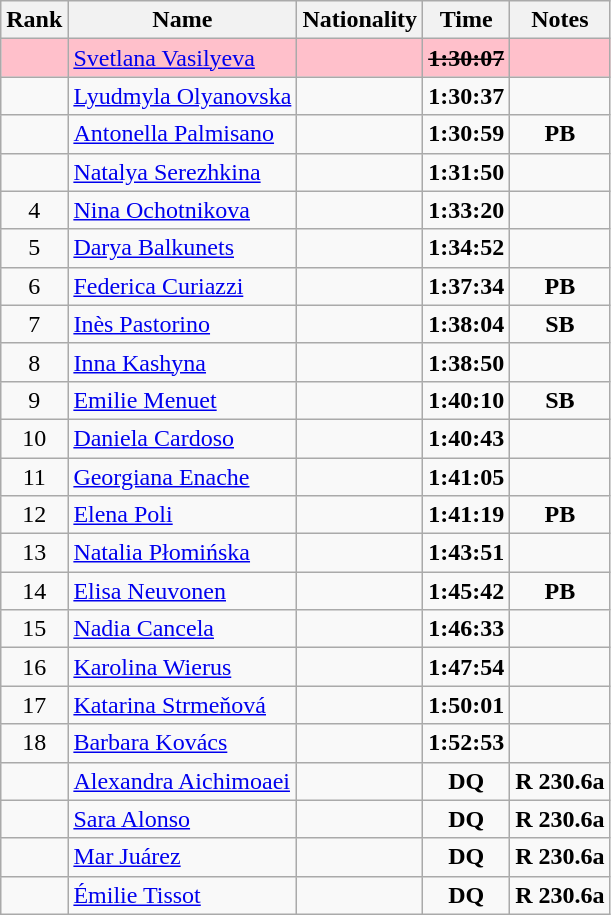<table class="wikitable sortable" style="text-align:center">
<tr>
<th>Rank</th>
<th>Name</th>
<th>Nationality</th>
<th>Time</th>
<th>Notes</th>
</tr>
<tr bgcolor=pink>
<td></td>
<td align=left><a href='#'>Svetlana Vasilyeva</a></td>
<td align=left></td>
<td><s><strong>1:30:07</strong></s></td>
<td></td>
</tr>
<tr>
<td></td>
<td align=left><a href='#'>Lyudmyla Olyanovska</a></td>
<td align=left></td>
<td><strong>1:30:37</strong></td>
<td></td>
</tr>
<tr>
<td></td>
<td align=left><a href='#'>Antonella Palmisano</a></td>
<td align=left></td>
<td><strong>1:30:59</strong></td>
<td><strong>PB</strong></td>
</tr>
<tr>
<td></td>
<td align=left><a href='#'>Natalya Serezhkina</a></td>
<td align=left></td>
<td><strong>1:31:50</strong></td>
<td></td>
</tr>
<tr>
<td>4</td>
<td align=left><a href='#'>Nina Ochotnikova</a></td>
<td align=left></td>
<td><strong>1:33:20</strong></td>
<td></td>
</tr>
<tr>
<td>5</td>
<td align=left><a href='#'>Darya Balkunets</a></td>
<td align=left></td>
<td><strong>1:34:52</strong></td>
<td></td>
</tr>
<tr>
<td>6</td>
<td align=left><a href='#'>Federica Curiazzi</a></td>
<td align=left></td>
<td><strong>1:37:34</strong></td>
<td><strong>PB</strong></td>
</tr>
<tr>
<td>7</td>
<td align=left><a href='#'>Inès Pastorino</a></td>
<td align=left></td>
<td><strong>1:38:04</strong></td>
<td><strong>SB</strong></td>
</tr>
<tr>
<td>8</td>
<td align=left><a href='#'>Inna Kashyna</a></td>
<td align=left></td>
<td><strong>1:38:50</strong></td>
<td></td>
</tr>
<tr>
<td>9</td>
<td align=left><a href='#'>Emilie Menuet</a></td>
<td align=left></td>
<td><strong>1:40:10</strong></td>
<td><strong>SB</strong></td>
</tr>
<tr>
<td>10</td>
<td align=left><a href='#'>Daniela Cardoso</a></td>
<td align=left></td>
<td><strong>1:40:43</strong></td>
<td></td>
</tr>
<tr>
<td>11</td>
<td align=left><a href='#'>Georgiana Enache</a></td>
<td align=left></td>
<td><strong>1:41:05</strong></td>
<td></td>
</tr>
<tr>
<td>12</td>
<td align=left><a href='#'>Elena Poli</a></td>
<td align=left></td>
<td><strong>1:41:19</strong></td>
<td><strong>PB</strong></td>
</tr>
<tr>
<td>13</td>
<td align=left><a href='#'>Natalia Płomińska</a></td>
<td align=left></td>
<td><strong>1:43:51</strong></td>
<td></td>
</tr>
<tr>
<td>14</td>
<td align=left><a href='#'>Elisa Neuvonen</a></td>
<td align=left></td>
<td><strong>1:45:42</strong></td>
<td><strong>PB</strong></td>
</tr>
<tr>
<td>15</td>
<td align=left><a href='#'>Nadia Cancela</a></td>
<td align=left></td>
<td><strong>1:46:33</strong></td>
<td></td>
</tr>
<tr>
<td>16</td>
<td align=left><a href='#'>Karolina Wierus</a></td>
<td align=left></td>
<td><strong>1:47:54</strong></td>
<td></td>
</tr>
<tr>
<td>17</td>
<td align=left><a href='#'>Katarina Strmeňová</a></td>
<td align=left></td>
<td><strong>1:50:01</strong></td>
<td></td>
</tr>
<tr>
<td>18</td>
<td align=left><a href='#'>Barbara Kovács</a></td>
<td align=left></td>
<td><strong>1:52:53</strong></td>
<td></td>
</tr>
<tr>
<td></td>
<td align=left><a href='#'>Alexandra Aichimoaei</a></td>
<td align=left></td>
<td><strong>DQ</strong></td>
<td><strong>R 230.6a</strong></td>
</tr>
<tr>
<td></td>
<td align=left><a href='#'>Sara Alonso</a></td>
<td align=left></td>
<td><strong>DQ</strong></td>
<td><strong>R 230.6a</strong></td>
</tr>
<tr>
<td></td>
<td align=left><a href='#'>Mar Juárez</a></td>
<td align=left></td>
<td><strong>DQ</strong></td>
<td><strong>R 230.6a</strong></td>
</tr>
<tr>
<td></td>
<td align=left><a href='#'>Émilie Tissot</a></td>
<td align=left></td>
<td><strong>DQ</strong></td>
<td><strong>R 230.6a</strong></td>
</tr>
</table>
